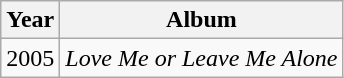<table class="wikitable" style="text-align:center;">
<tr>
<th>Year</th>
<th>Album</th>
</tr>
<tr>
<td>2005</td>
<td style="text-align:left;"><em>Love Me or Leave Me Alone</em></td>
</tr>
</table>
